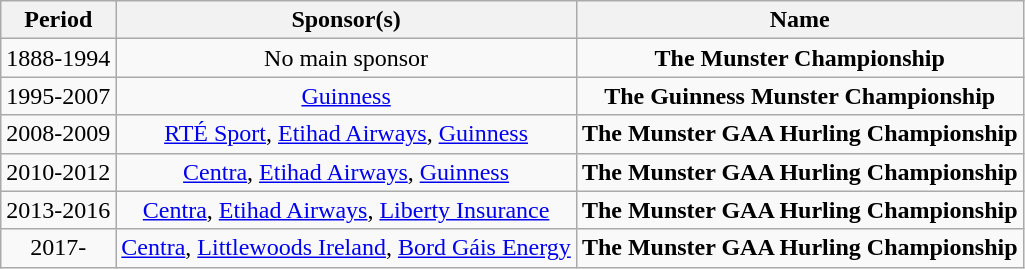<table class="wikitable" style="text-align:center;margin-left:1em">
<tr>
<th>Period</th>
<th>Sponsor(s)</th>
<th>Name</th>
</tr>
<tr>
<td>1888-1994</td>
<td>No main sponsor</td>
<td><strong>The Munster Championship</strong></td>
</tr>
<tr>
<td>1995-2007</td>
<td> <a href='#'>Guinness</a></td>
<td><strong>The Guinness Munster Championship</strong></td>
</tr>
<tr>
<td>2008-2009</td>
<td> <a href='#'>RTÉ Sport</a>,  <a href='#'>Etihad Airways</a>,  <a href='#'>Guinness</a></td>
<td><strong>The Munster GAA Hurling Championship</strong></td>
</tr>
<tr>
<td>2010-2012</td>
<td> <a href='#'>Centra</a>,  <a href='#'>Etihad Airways</a>,  <a href='#'>Guinness</a></td>
<td><strong>The Munster GAA Hurling Championship</strong></td>
</tr>
<tr>
<td>2013-2016</td>
<td> <a href='#'>Centra</a>,  <a href='#'>Etihad Airways</a>,  <a href='#'>Liberty Insurance</a></td>
<td><strong>The Munster GAA Hurling Championship</strong></td>
</tr>
<tr>
<td>2017-</td>
<td> <a href='#'>Centra</a>,  <a href='#'>Littlewoods Ireland</a>,  <a href='#'>Bord Gáis Energy</a></td>
<td><strong>The Munster GAA Hurling Championship</strong></td>
</tr>
</table>
